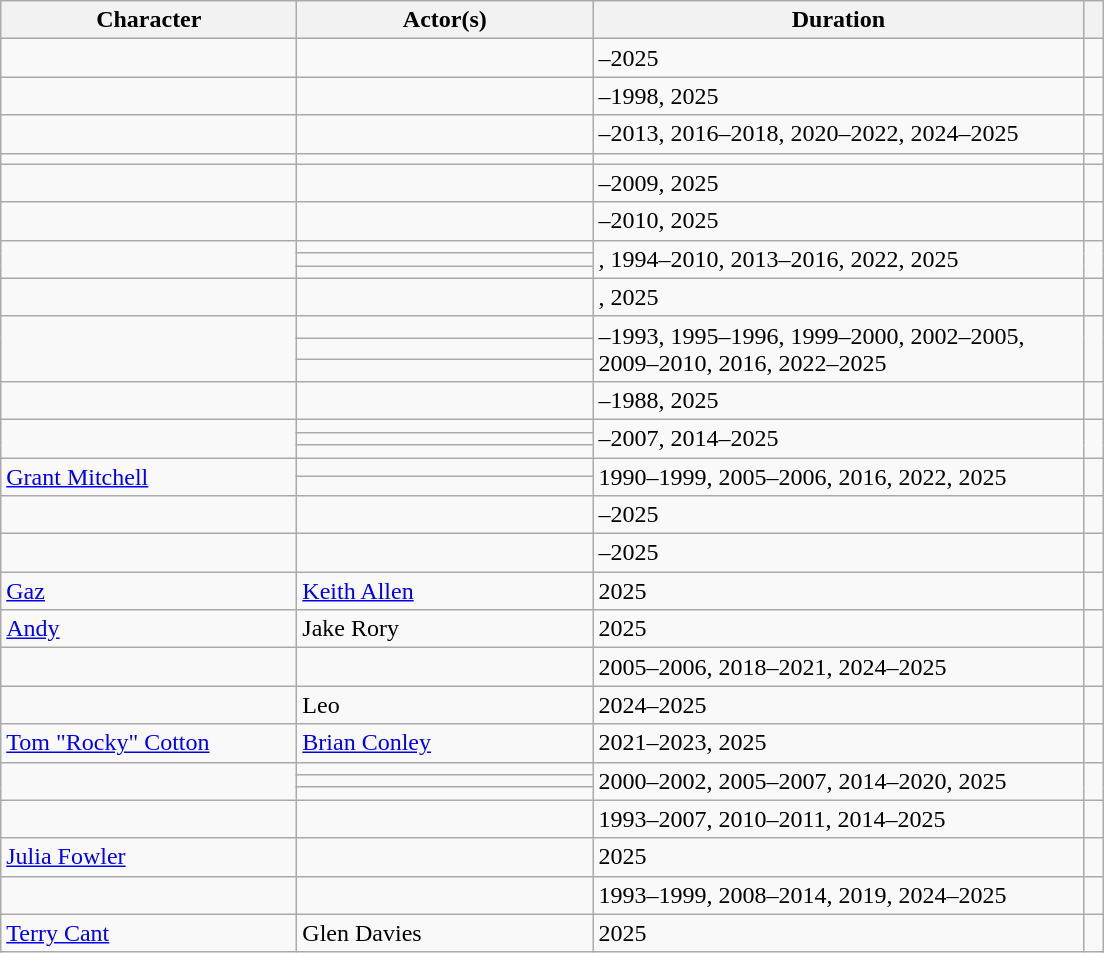<table class="wikitable sortable">
<tr>
<th scope="col" style="width:190px;">Character</th>
<th scope="col" style="width:190px;">Actor(s)</th>
<th scope="col" style="width:320px;">Duration</th>
<th scope="col" style="width:5px;"></th>
</tr>
<tr>
<td></td>
<td></td>
<td>–2025</td>
<td style="text-align:center;"></td>
</tr>
<tr>
<td></td>
<td></td>
<td>–1998, 2025</td>
<td style="text-align:center;"></td>
</tr>
<tr>
<td></td>
<td></td>
<td>–2013, 2016–2018, 2020–2022, 2024–2025</td>
<td style="text-align:center;"></td>
</tr>
<tr>
<td></td>
<td></td>
<td></td>
<td align="center"></td>
</tr>
<tr>
<td></td>
<td></td>
<td>–2009, 2025</td>
<td style="text-align:center;"></td>
</tr>
<tr>
<td></td>
<td></td>
<td>–2010, 2025</td>
<td style="text-align:center;"></td>
</tr>
<tr>
<td rowspan="3"></td>
<td></td>
<td rowspan="3">, 1994–2010, 2013–2016, 2022, 2025</td>
<td rowspan="3" style="text-align:center;"></td>
</tr>
<tr>
<td></td>
</tr>
<tr>
<td></td>
</tr>
<tr>
<td></td>
<td></td>
<td>, 2025</td>
<td style="text-align:center;"></td>
</tr>
<tr>
<td rowspan="3"></td>
<td></td>
<td rowspan="3">–1993, 1995–1996, 1999–2000, 2002–2005, 2009–2010, 2016, 2022–2025</td>
<td rowspan="3" style="text-align:center;"></td>
</tr>
<tr>
<td></td>
</tr>
<tr>
<td></td>
</tr>
<tr>
<td></td>
<td></td>
<td>–1988, 2025</td>
<td style="text-align:center;"></td>
</tr>
<tr>
<td rowspan="3"></td>
<td></td>
<td rowspan="3">–2007, 2014–2025</td>
<td style="text-align:center;" rowspan="3"></td>
</tr>
<tr>
<td></td>
</tr>
<tr>
<td></td>
</tr>
<tr>
<td rowspan="2"><a href='#'>Grant Mitchell</a></td>
<td></td>
<td rowspan="2">1990–1999, 2005–2006, 2016, 2022, 2025</td>
<td style="text-align:center;" rowspan="2"></td>
</tr>
<tr>
<td></td>
</tr>
<tr>
<td></td>
<td></td>
<td>–2025</td>
<td style="text-align:center;"></td>
</tr>
<tr>
<td></td>
<td></td>
<td>–2025</td>
<td align="center"></td>
</tr>
<tr>
<td><a href='#'>Gaz</a></td>
<td><a href='#'>Keith Allen</a></td>
<td>2025</td>
<td style="text-align:center;"></td>
</tr>
<tr>
<td><a href='#'>Andy</a></td>
<td>Jake Rory</td>
<td>2025</td>
<td style="text-align:center;"></td>
</tr>
<tr>
<td></td>
<td></td>
<td>2005–2006, 2018–2021, 2024–2025</td>
<td style="text-align:center;"></td>
</tr>
<tr>
<td></td>
<td>Leo</td>
<td>2024–2025</td>
<td style="text-align:center;"></td>
</tr>
<tr>
<td><a href='#'>Tom "Rocky" Cotton</a></td>
<td><a href='#'>Brian Conley</a></td>
<td>2021–2023, 2025</td>
<td style="text-align:center;"></td>
</tr>
<tr>
<td rowspan="3"></td>
<td></td>
<td rowspan="3">2000–2002, 2005–2007, 2014–2020, 2025</td>
<td align="center" rowspan="3"></td>
</tr>
<tr>
<td></td>
</tr>
<tr>
<td></td>
</tr>
<tr>
<td></td>
<td></td>
<td>1993–2007, 2010–2011, 2014–2025</td>
<td style="text-align:center;"></td>
</tr>
<tr>
<td><a href='#'>Julia Fowler</a></td>
<td></td>
<td>2025</td>
<td align="center"></td>
</tr>
<tr>
<td></td>
<td></td>
<td>1993–1999, 2008–2014, 2019, 2024–2025</td>
<td style="text-align:center;"></td>
</tr>
<tr>
<td><a href='#'>Terry Cant</a></td>
<td>Glen Davies</td>
<td>2025</td>
<td align="center"><br></td>
</tr>
</table>
